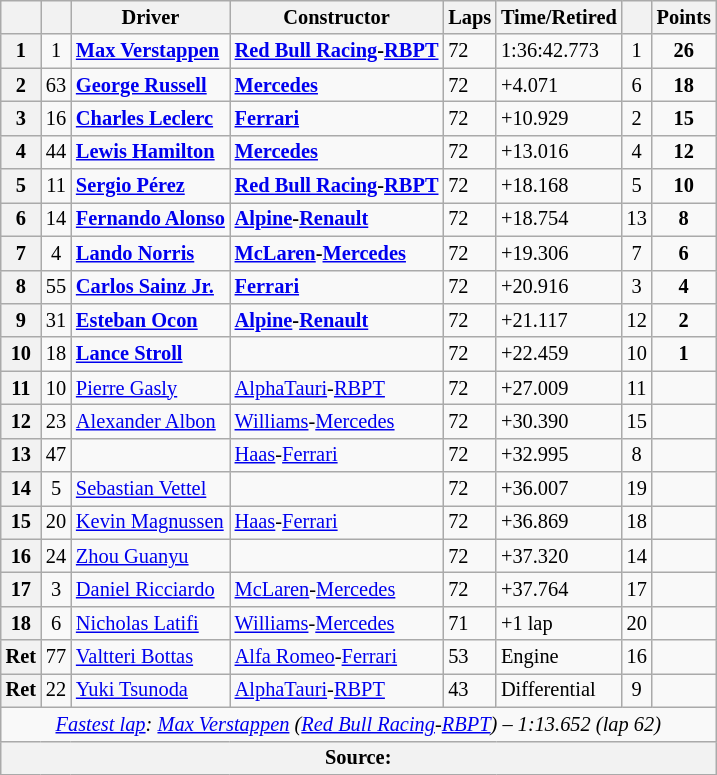<table class="wikitable sortable" style="font-size: 85%;">
<tr>
<th scope="col"></th>
<th scope="col"></th>
<th scope="col">Driver</th>
<th scope="col">Constructor</th>
<th class="unsortable" scope="col">Laps</th>
<th class="unsortable" scope="col">Time/Retired</th>
<th scope="col"></th>
<th scope="col">Points</th>
</tr>
<tr>
<th>1</th>
<td align="center">1</td>
<td data-sort-value="ver"><strong> <a href='#'>Max Verstappen</a></strong></td>
<td><strong><a href='#'>Red Bull Racing</a>-<a href='#'>RBPT</a></strong></td>
<td>72</td>
<td>1:36:42.773</td>
<td align="center">1</td>
<td align="center"><strong>26</strong></td>
</tr>
<tr>
<th>2</th>
<td align="center">63</td>
<td data-sort-value="rus"><strong> <a href='#'>George Russell</a></strong></td>
<td><a href='#'><strong>Mercedes</strong></a></td>
<td>72</td>
<td>+4.071</td>
<td align="center">6</td>
<td align="center"><strong>18</strong></td>
</tr>
<tr>
<th>3</th>
<td align="center">16</td>
<td data-sort-value="lec"><strong> <a href='#'>Charles Leclerc</a></strong></td>
<td><a href='#'><strong>Ferrari</strong></a></td>
<td>72</td>
<td>+10.929</td>
<td align="center">2</td>
<td align="center"><strong>15</strong></td>
</tr>
<tr>
<th>4</th>
<td align="center">44</td>
<td data-sort-value="ham"> <strong><a href='#'>Lewis Hamilton</a></strong></td>
<td><strong><a href='#'>Mercedes</a></strong></td>
<td>72</td>
<td>+13.016</td>
<td align="center">4</td>
<td align="center"><strong>12</strong></td>
</tr>
<tr>
<th>5</th>
<td align="center">11</td>
<td data-sort-value="per"><strong> <a href='#'>Sergio Pérez</a></strong></td>
<td><strong><a href='#'>Red Bull Racing</a>-<a href='#'>RBPT</a></strong></td>
<td>72</td>
<td>+18.168</td>
<td align="center">5</td>
<td align="center"><strong>10</strong></td>
</tr>
<tr>
<th>6</th>
<td align="center">14</td>
<td data-sort-value="alo"><strong> <a href='#'>Fernando Alonso</a></strong></td>
<td><strong><a href='#'>Alpine</a>-<a href='#'>Renault</a></strong></td>
<td>72</td>
<td>+18.754</td>
<td align="center">13</td>
<td align="center"><strong>8</strong></td>
</tr>
<tr>
<th>7</th>
<td align="center">4</td>
<td data-sort-value="nor"> <strong><a href='#'>Lando Norris</a></strong></td>
<td><strong><a href='#'>McLaren</a>-<a href='#'>Mercedes</a></strong></td>
<td>72</td>
<td>+19.306</td>
<td align="center">7</td>
<td align="center"><strong>6</strong></td>
</tr>
<tr>
<th>8</th>
<td align="center">55</td>
<td data-sort-value="sai"><strong> <a href='#'>Carlos Sainz Jr.</a></strong></td>
<td><a href='#'><strong>Ferrari</strong></a></td>
<td>72</td>
<td>+20.916</td>
<td align="center">3</td>
<td align="center"><strong>4</strong></td>
</tr>
<tr>
<th>9</th>
<td align="center">31</td>
<td data-sort-value="oco"><strong> <a href='#'>Esteban Ocon</a></strong></td>
<td><strong><a href='#'>Alpine</a>-<a href='#'>Renault</a></strong></td>
<td>72</td>
<td>+21.117</td>
<td align="center">12</td>
<td align="center"><strong>2</strong></td>
</tr>
<tr>
<th>10</th>
<td align="center">18</td>
<td data-sort-value="str"> <strong><a href='#'>Lance Stroll</a></strong></td>
<td><strong></strong></td>
<td>72</td>
<td>+22.459</td>
<td align="center">10</td>
<td align="center"><strong>1</strong></td>
</tr>
<tr>
<th>11</th>
<td align="center">10</td>
<td data-sort-value="gas"> <a href='#'>Pierre Gasly</a></td>
<td><a href='#'>AlphaTauri</a>-<a href='#'>RBPT</a></td>
<td>72</td>
<td>+27.009</td>
<td align="center">11</td>
<td></td>
</tr>
<tr>
<th>12</th>
<td align="center">23</td>
<td data-sort-value="alb"> <a href='#'>Alexander Albon</a></td>
<td><a href='#'>Williams</a>-<a href='#'>Mercedes</a></td>
<td>72</td>
<td>+30.390</td>
<td align="center">15</td>
<td></td>
</tr>
<tr>
<th data-sort-value="13">13</th>
<td align="center">47</td>
<td data-sort-value="sch"></td>
<td><a href='#'>Haas</a>-<a href='#'>Ferrari</a></td>
<td>72</td>
<td>+32.995</td>
<td align="center">8</td>
<td></td>
</tr>
<tr>
<th>14</th>
<td align="center">5</td>
<td data-sort-value="vet"> <a href='#'>Sebastian Vettel</a></td>
<td nowrap=""></td>
<td>72</td>
<td>+36.007</td>
<td align="center">19</td>
<td></td>
</tr>
<tr>
<th data-sort-value="15">15</th>
<td align="center">20</td>
<td data-sort-value="mag"> <a href='#'>Kevin Magnussen</a></td>
<td><a href='#'>Haas</a>-<a href='#'>Ferrari</a></td>
<td>72</td>
<td>+36.869</td>
<td align="center">18</td>
<td></td>
</tr>
<tr>
<th data-sort-value="16">16</th>
<td align="center">24</td>
<td data-sort-value="zho"> <a href='#'>Zhou Guanyu</a></td>
<td></td>
<td>72</td>
<td>+37.320</td>
<td align="center">14</td>
<td></td>
</tr>
<tr>
<th data-sort-value="17">17</th>
<td align="center">3</td>
<td data-sort-value="ric"> <a href='#'>Daniel Ricciardo</a></td>
<td><a href='#'>McLaren</a>-<a href='#'>Mercedes</a></td>
<td>72</td>
<td>+37.764</td>
<td align="center">17</td>
<td></td>
</tr>
<tr>
<th data-sort-value="18">18</th>
<td align="center">6</td>
<td data-sort-value="lat"> <a href='#'>Nicholas Latifi</a></td>
<td><a href='#'>Williams</a>-<a href='#'>Mercedes</a></td>
<td>71</td>
<td>+1 lap</td>
<td align="center">20</td>
<td></td>
</tr>
<tr>
<th data-sort-value="19">Ret</th>
<td align="center">77</td>
<td data-sort-value="bot"> <a href='#'>Valtteri Bottas</a></td>
<td><a href='#'>Alfa Romeo</a>-<a href='#'>Ferrari</a></td>
<td>53</td>
<td>Engine</td>
<td align="center">16</td>
<td></td>
</tr>
<tr>
<th data-sort-value="20">Ret</th>
<td align="center">22</td>
<td data-sort-value="tsu"> <a href='#'>Yuki Tsunoda</a></td>
<td><a href='#'>AlphaTauri</a>-<a href='#'>RBPT</a></td>
<td>43</td>
<td>Differential</td>
<td align="center">9</td>
<td></td>
</tr>
<tr class="sortbottom">
<td colspan="9" align="center"><em><a href='#'>Fastest lap</a>:</em>  <em><a href='#'>Max Verstappen</a> (<a href='#'>Red Bull Racing</a>-<a href='#'>RBPT</a>) – 1:13.652 (lap 62)</em></td>
</tr>
<tr>
<th colspan="8">Source:</th>
</tr>
</table>
